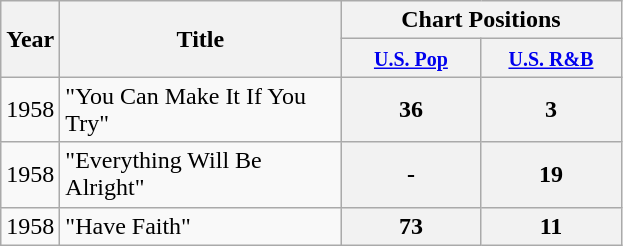<table class="wikitable">
<tr>
<th width="28" rowspan="2">Year</th>
<th width="180" rowspan="2">Title</th>
<th colspan="2">Chart Positions</th>
</tr>
<tr>
<th width="86"><small><a href='#'>U.S. Pop</a></small></th>
<th width="86"><small><a href='#'>U.S. R&B</a></small></th>
</tr>
<tr>
<td>1958</td>
<td>"You Can Make It If You Try"</td>
<th>36</th>
<th>3</th>
</tr>
<tr>
<td>1958</td>
<td>"Everything Will Be Alright"</td>
<th>-</th>
<th>19</th>
</tr>
<tr>
<td>1958</td>
<td>"Have Faith"</td>
<th>73</th>
<th>11</th>
</tr>
</table>
